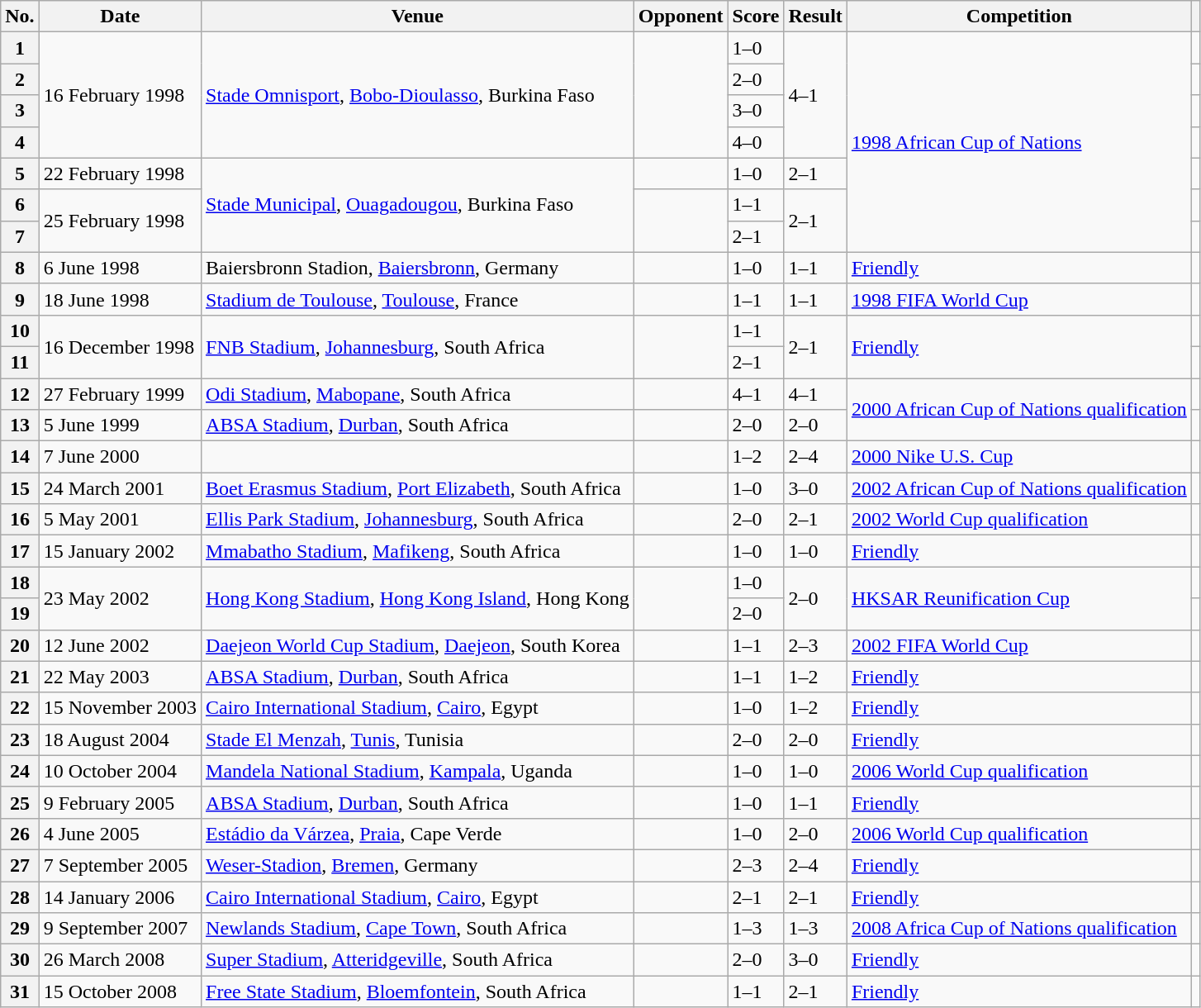<table class="wikitable plainrowheaders sortable">
<tr>
<th scope="col">No.</th>
<th scope="col" data-sort-type="date">Date</th>
<th scope="col">Venue</th>
<th scope="col">Opponent</th>
<th scope="col">Score</th>
<th scope="col">Result</th>
<th scope="col">Competition</th>
<th scope="col" class="unsortable"></th>
</tr>
<tr>
<th scope="row">1</th>
<td rowspan=4>16 February 1998</td>
<td rowspan=4><a href='#'>Stade Omnisport</a>, <a href='#'>Bobo-Dioulasso</a>, Burkina Faso</td>
<td rowspan=4></td>
<td>1–0</td>
<td rowspan=4>4–1</td>
<td rowspan=7><a href='#'>1998 African Cup of Nations</a></td>
<td></td>
</tr>
<tr>
<th scope="row">2</th>
<td>2–0</td>
<td></td>
</tr>
<tr>
<th scope="row">3</th>
<td>3–0</td>
<td></td>
</tr>
<tr>
<th scope="row">4</th>
<td>4–0</td>
<td></td>
</tr>
<tr>
<th scope="row">5</th>
<td>22 February 1998</td>
<td rowspan=3><a href='#'>Stade Municipal</a>, <a href='#'>Ouagadougou</a>, Burkina Faso</td>
<td></td>
<td>1–0</td>
<td>2–1</td>
<td></td>
</tr>
<tr>
<th scope="row">6</th>
<td rowspan=2>25 February 1998</td>
<td rowspan=2></td>
<td>1–1</td>
<td rowspan=2>2–1</td>
<td></td>
</tr>
<tr>
<th scope="row">7</th>
<td>2–1</td>
<td></td>
</tr>
<tr>
<th scope="row">8</th>
<td>6 June 1998</td>
<td>Baiersbronn Stadion, <a href='#'>Baiersbronn</a>, Germany</td>
<td></td>
<td>1–0</td>
<td>1–1</td>
<td><a href='#'>Friendly</a></td>
<td></td>
</tr>
<tr>
<th scope="row">9</th>
<td>18 June 1998</td>
<td><a href='#'>Stadium de Toulouse</a>, <a href='#'>Toulouse</a>, France</td>
<td></td>
<td>1–1</td>
<td>1–1</td>
<td><a href='#'>1998 FIFA World Cup</a></td>
<td></td>
</tr>
<tr>
<th scope="row">10</th>
<td rowspan=2>16 December 1998</td>
<td rowspan=2><a href='#'>FNB Stadium</a>, <a href='#'>Johannesburg</a>, South Africa</td>
<td rowspan=2></td>
<td>1–1</td>
<td rowspan=2>2–1</td>
<td rowspan=2><a href='#'>Friendly</a></td>
<td></td>
</tr>
<tr>
<th scope="row">11</th>
<td>2–1</td>
<td></td>
</tr>
<tr>
<th scope="row">12</th>
<td>27 February 1999</td>
<td><a href='#'>Odi Stadium</a>, <a href='#'>Mabopane</a>, South Africa</td>
<td></td>
<td>4–1</td>
<td>4–1</td>
<td rowspan=2><a href='#'>2000 African Cup of Nations qualification</a></td>
<td></td>
</tr>
<tr>
<th scope="row">13</th>
<td>5 June 1999</td>
<td><a href='#'>ABSA Stadium</a>, <a href='#'>Durban</a>, South Africa</td>
<td></td>
<td>2–0</td>
<td>2–0</td>
<td></td>
</tr>
<tr>
<th scope="row">14</th>
<td>7 June 2000</td>
<td></td>
<td></td>
<td>1–2</td>
<td>2–4</td>
<td><a href='#'>2000 Nike U.S. Cup</a></td>
<td></td>
</tr>
<tr>
<th scope="row">15</th>
<td>24 March 2001</td>
<td><a href='#'>Boet Erasmus Stadium</a>, <a href='#'>Port Elizabeth</a>, South Africa</td>
<td></td>
<td>1–0</td>
<td>3–0</td>
<td><a href='#'>2002 African Cup of Nations qualification</a></td>
<td></td>
</tr>
<tr>
<th scope="row">16</th>
<td>5 May 2001</td>
<td><a href='#'>Ellis Park Stadium</a>, <a href='#'>Johannesburg</a>, South Africa</td>
<td></td>
<td>2–0</td>
<td>2–1</td>
<td><a href='#'>2002 World Cup qualification</a></td>
<td></td>
</tr>
<tr>
<th scope="row">17</th>
<td>15 January 2002</td>
<td><a href='#'>Mmabatho Stadium</a>, <a href='#'>Mafikeng</a>, South Africa</td>
<td></td>
<td>1–0</td>
<td>1–0</td>
<td><a href='#'>Friendly</a></td>
<td></td>
</tr>
<tr>
<th scope="row">18</th>
<td rowspan=2>23 May 2002</td>
<td rowspan=2><a href='#'>Hong Kong Stadium</a>, <a href='#'>Hong Kong Island</a>, Hong Kong</td>
<td rowspan=2></td>
<td>1–0</td>
<td rowspan=2>2–0</td>
<td rowspan=2><a href='#'>HKSAR Reunification Cup</a></td>
<td></td>
</tr>
<tr>
<th scope="row">19</th>
<td>2–0</td>
<td></td>
</tr>
<tr>
<th scope="row">20</th>
<td>12 June 2002</td>
<td><a href='#'>Daejeon World Cup Stadium</a>, <a href='#'>Daejeon</a>, South Korea</td>
<td></td>
<td>1–1</td>
<td>2–3</td>
<td><a href='#'>2002 FIFA World Cup</a></td>
<td></td>
</tr>
<tr>
<th scope="row">21</th>
<td>22 May 2003</td>
<td><a href='#'>ABSA Stadium</a>, <a href='#'>Durban</a>, South Africa</td>
<td></td>
<td>1–1</td>
<td>1–2</td>
<td><a href='#'>Friendly</a></td>
<td></td>
</tr>
<tr>
<th scope="row">22</th>
<td>15 November 2003</td>
<td><a href='#'>Cairo International Stadium</a>, <a href='#'>Cairo</a>, Egypt</td>
<td></td>
<td>1–0</td>
<td>1–2</td>
<td><a href='#'>Friendly</a></td>
<td></td>
</tr>
<tr>
<th scope="row">23</th>
<td>18 August 2004</td>
<td><a href='#'>Stade El Menzah</a>, <a href='#'>Tunis</a>, Tunisia</td>
<td></td>
<td>2–0</td>
<td>2–0</td>
<td><a href='#'>Friendly</a></td>
<td></td>
</tr>
<tr>
<th scope="row">24</th>
<td>10 October 2004</td>
<td><a href='#'>Mandela National Stadium</a>, <a href='#'>Kampala</a>, Uganda</td>
<td></td>
<td>1–0</td>
<td>1–0</td>
<td><a href='#'>2006 World Cup qualification</a></td>
<td></td>
</tr>
<tr>
<th scope="row">25</th>
<td>9 February 2005</td>
<td><a href='#'>ABSA Stadium</a>, <a href='#'>Durban</a>, South Africa</td>
<td></td>
<td>1–0</td>
<td>1–1</td>
<td><a href='#'>Friendly</a></td>
<td></td>
</tr>
<tr>
<th scope="row">26</th>
<td>4 June 2005</td>
<td><a href='#'>Estádio da Várzea</a>, <a href='#'>Praia</a>, Cape Verde</td>
<td></td>
<td>1–0</td>
<td>2–0</td>
<td><a href='#'>2006 World Cup qualification</a></td>
<td></td>
</tr>
<tr>
<th scope="row">27</th>
<td>7 September 2005</td>
<td><a href='#'>Weser-Stadion</a>, <a href='#'>Bremen</a>, Germany</td>
<td></td>
<td>2–3</td>
<td>2–4</td>
<td><a href='#'>Friendly</a></td>
<td></td>
</tr>
<tr>
<th scope="row">28</th>
<td>14 January 2006</td>
<td><a href='#'>Cairo International Stadium</a>, <a href='#'>Cairo</a>, Egypt</td>
<td></td>
<td>2–1</td>
<td>2–1</td>
<td><a href='#'>Friendly</a></td>
<td></td>
</tr>
<tr>
<th scope="row">29</th>
<td>9 September 2007</td>
<td><a href='#'>Newlands Stadium</a>, <a href='#'>Cape Town</a>, South Africa</td>
<td></td>
<td>1–3</td>
<td>1–3</td>
<td><a href='#'>2008 Africa Cup of Nations qualification</a></td>
<td></td>
</tr>
<tr>
<th scope="row">30</th>
<td>26 March 2008</td>
<td><a href='#'>Super Stadium</a>, <a href='#'>Atteridgeville</a>, South Africa</td>
<td></td>
<td>2–0</td>
<td>3–0</td>
<td><a href='#'>Friendly</a></td>
<td></td>
</tr>
<tr>
<th scope="row">31</th>
<td>15 October 2008</td>
<td><a href='#'>Free State Stadium</a>, <a href='#'>Bloemfontein</a>, South Africa</td>
<td></td>
<td>1–1</td>
<td>2–1</td>
<td><a href='#'>Friendly</a></td>
<td></td>
</tr>
</table>
